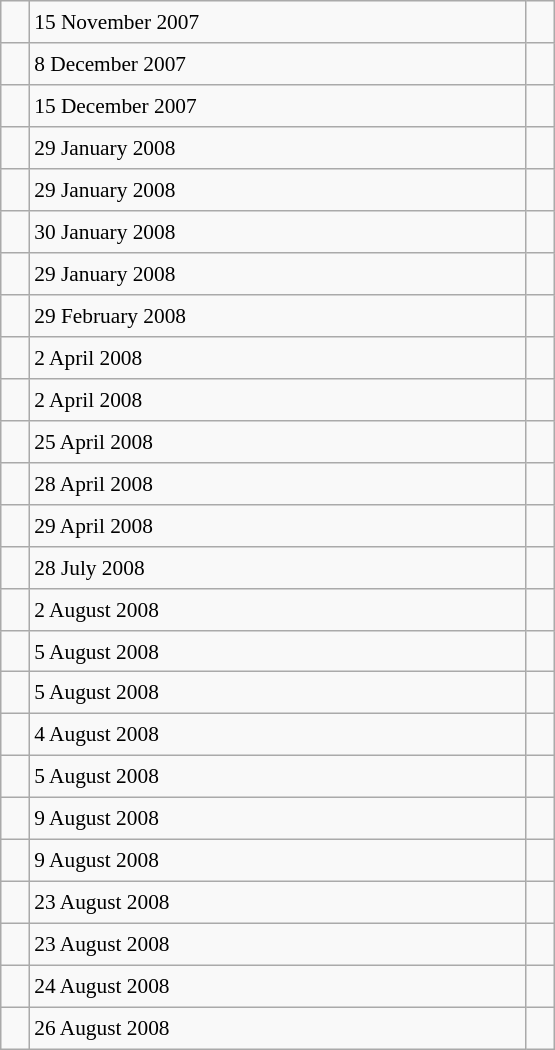<table class="wikitable" style="font-size: 89%; float: left; width: 26em; margin-right: 1em; height: 700px">
<tr>
<td></td>
<td>15 November 2007</td>
<td></td>
</tr>
<tr>
<td></td>
<td>8 December 2007</td>
<td></td>
</tr>
<tr>
<td></td>
<td>15 December 2007</td>
<td></td>
</tr>
<tr>
<td></td>
<td>29 January 2008</td>
<td></td>
</tr>
<tr>
<td></td>
<td>29 January 2008</td>
<td></td>
</tr>
<tr>
<td></td>
<td>30 January 2008</td>
<td></td>
</tr>
<tr>
<td></td>
<td>29 January 2008</td>
<td></td>
</tr>
<tr>
<td></td>
<td>29 February 2008</td>
<td></td>
</tr>
<tr>
<td></td>
<td>2 April 2008</td>
<td></td>
</tr>
<tr>
<td></td>
<td>2 April 2008</td>
<td></td>
</tr>
<tr>
<td></td>
<td>25 April 2008</td>
<td></td>
</tr>
<tr>
<td></td>
<td>28 April 2008</td>
<td></td>
</tr>
<tr>
<td></td>
<td>29 April 2008</td>
<td></td>
</tr>
<tr>
<td></td>
<td>28 July 2008</td>
<td></td>
</tr>
<tr>
<td></td>
<td>2 August 2008</td>
<td></td>
</tr>
<tr>
<td></td>
<td>5 August 2008</td>
<td></td>
</tr>
<tr>
<td></td>
<td>5 August 2008</td>
<td></td>
</tr>
<tr>
<td></td>
<td>4 August 2008</td>
<td></td>
</tr>
<tr>
<td></td>
<td>5 August 2008</td>
<td></td>
</tr>
<tr>
<td></td>
<td>9 August 2008</td>
<td></td>
</tr>
<tr>
<td></td>
<td>9 August 2008</td>
<td></td>
</tr>
<tr>
<td></td>
<td>23 August 2008</td>
<td></td>
</tr>
<tr>
<td></td>
<td>23 August 2008</td>
<td></td>
</tr>
<tr>
<td></td>
<td>24 August 2008</td>
<td></td>
</tr>
<tr>
<td></td>
<td>26 August 2008</td>
<td></td>
</tr>
</table>
